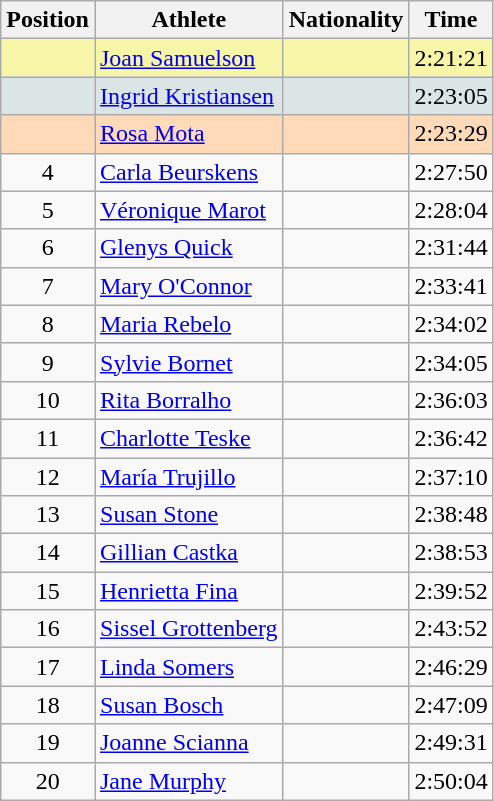<table class="wikitable sortable">
<tr>
<th>Position</th>
<th>Athlete</th>
<th>Nationality</th>
<th>Time</th>
</tr>
<tr bgcolor=#F7F6A8>
<td align=center></td>
<td><a href='#'>Joan Samuelson</a></td>
<td></td>
<td>2:21:21</td>
</tr>
<tr bgcolor=#DCE5E5>
<td align=center></td>
<td><a href='#'>Ingrid Kristiansen</a></td>
<td></td>
<td>2:23:05</td>
</tr>
<tr bgcolor=#FFDAB9>
<td align=center></td>
<td><a href='#'>Rosa Mota</a></td>
<td></td>
<td>2:23:29</td>
</tr>
<tr>
<td align=center>4</td>
<td><a href='#'>Carla Beurskens</a></td>
<td></td>
<td>2:27:50</td>
</tr>
<tr>
<td align=center>5</td>
<td><a href='#'>Véronique Marot</a></td>
<td></td>
<td>2:28:04</td>
</tr>
<tr>
<td align=center>6</td>
<td><a href='#'>Glenys Quick</a></td>
<td></td>
<td>2:31:44</td>
</tr>
<tr>
<td align=center>7</td>
<td><a href='#'>Mary O'Connor</a></td>
<td></td>
<td>2:33:41</td>
</tr>
<tr>
<td align=center>8</td>
<td><a href='#'>Maria Rebelo</a></td>
<td></td>
<td>2:34:02</td>
</tr>
<tr>
<td align=center>9</td>
<td><a href='#'>Sylvie Bornet</a></td>
<td></td>
<td>2:34:05</td>
</tr>
<tr>
<td align=center>10</td>
<td><a href='#'>Rita Borralho</a></td>
<td></td>
<td>2:36:03</td>
</tr>
<tr>
<td align=center>11</td>
<td><a href='#'>Charlotte Teske</a></td>
<td></td>
<td>2:36:42</td>
</tr>
<tr>
<td align=center>12</td>
<td><a href='#'>María Trujillo</a></td>
<td></td>
<td>2:37:10</td>
</tr>
<tr>
<td align=center>13</td>
<td><a href='#'>Susan Stone</a></td>
<td></td>
<td>2:38:48</td>
</tr>
<tr>
<td align=center>14</td>
<td><a href='#'>Gillian Castka</a></td>
<td></td>
<td>2:38:53</td>
</tr>
<tr>
<td align=center>15</td>
<td><a href='#'>Henrietta Fina</a></td>
<td></td>
<td>2:39:52</td>
</tr>
<tr>
<td align=center>16</td>
<td><a href='#'>Sissel Grottenberg</a></td>
<td></td>
<td>2:43:52</td>
</tr>
<tr>
<td align=center>17</td>
<td><a href='#'>Linda Somers</a></td>
<td></td>
<td>2:46:29</td>
</tr>
<tr>
<td align=center>18</td>
<td><a href='#'>Susan Bosch</a></td>
<td></td>
<td>2:47:09</td>
</tr>
<tr>
<td align=center>19</td>
<td><a href='#'>Joanne Scianna</a></td>
<td></td>
<td>2:49:31</td>
</tr>
<tr>
<td align=center>20</td>
<td><a href='#'>Jane Murphy</a></td>
<td></td>
<td>2:50:04</td>
</tr>
</table>
